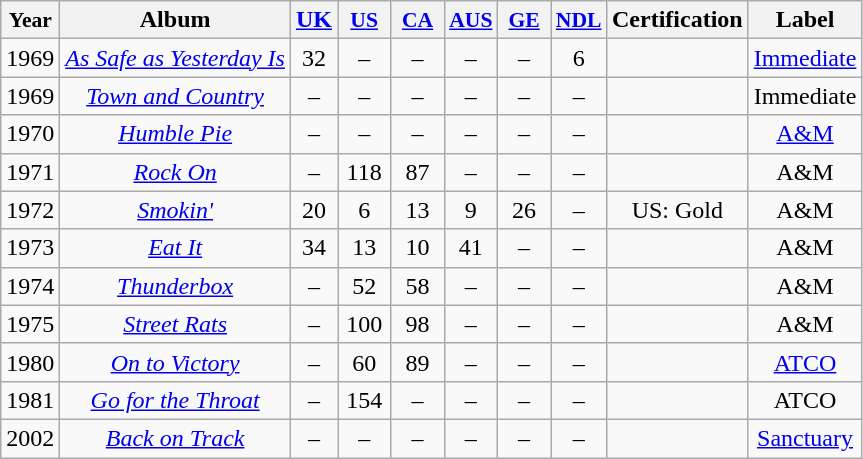<table class="wikitable plainrowheaders" style="text-align:center;">
<tr>
<th style="width:2em;font-size:90%;">Year</th>
<th>Album</th>
<th><a href='#'>UK</a><br></th>
<th style="width:2em;font-size:90%;"><a href='#'>US</a><br></th>
<th style="width:2em;font-size:90%;"><a href='#'>CA</a><br></th>
<th style="width:2em;font-size:90%;"><a href='#'>AUS</a><br></th>
<th style="width:2em;font-size:90%;"><a href='#'>GE</a><br></th>
<th style="width:2em;font-size:90%;"><a href='#'>NDL</a><br></th>
<th>Certification</th>
<th>Label</th>
</tr>
<tr>
<td>1969</td>
<td><em><a href='#'>As Safe as Yesterday Is</a></em></td>
<td>32</td>
<td>–</td>
<td>–</td>
<td>–</td>
<td>–</td>
<td>6</td>
<td></td>
<td><a href='#'>Immediate</a></td>
</tr>
<tr>
<td>1969</td>
<td><em><a href='#'>Town and Country</a></em></td>
<td>–</td>
<td>–</td>
<td>–</td>
<td>–</td>
<td>–</td>
<td>–</td>
<td></td>
<td>Immediate</td>
</tr>
<tr>
<td>1970</td>
<td><em><a href='#'>Humble Pie</a></em></td>
<td>–</td>
<td>–</td>
<td>–</td>
<td>–</td>
<td>–</td>
<td>–</td>
<td></td>
<td><a href='#'>A&M</a></td>
</tr>
<tr>
<td>1971</td>
<td><em><a href='#'>Rock On</a></em></td>
<td>–</td>
<td>118</td>
<td>87</td>
<td>–</td>
<td>–</td>
<td>–</td>
<td></td>
<td>A&M</td>
</tr>
<tr>
<td>1972</td>
<td><em><a href='#'>Smokin'</a></em></td>
<td>20</td>
<td>6</td>
<td>13</td>
<td>9</td>
<td>26</td>
<td>–</td>
<td>US: Gold</td>
<td>A&M</td>
</tr>
<tr>
<td>1973</td>
<td><em><a href='#'>Eat It</a></em></td>
<td>34</td>
<td>13</td>
<td>10</td>
<td>41</td>
<td>–</td>
<td>–</td>
<td></td>
<td>A&M</td>
</tr>
<tr>
<td>1974</td>
<td><em><a href='#'>Thunderbox</a></em></td>
<td>–</td>
<td>52</td>
<td>58</td>
<td>–</td>
<td>–</td>
<td>–</td>
<td></td>
<td>A&M</td>
</tr>
<tr>
<td>1975</td>
<td><em><a href='#'>Street Rats</a></em></td>
<td>–</td>
<td>100</td>
<td>98</td>
<td>–</td>
<td>–</td>
<td>–</td>
<td></td>
<td>A&M</td>
</tr>
<tr>
<td>1980</td>
<td><em><a href='#'>On to Victory</a></em></td>
<td>–</td>
<td>60</td>
<td>89</td>
<td>–</td>
<td>–</td>
<td>–</td>
<td></td>
<td><a href='#'>ATCO</a></td>
</tr>
<tr>
<td>1981</td>
<td><em><a href='#'>Go for the Throat</a></em></td>
<td>–</td>
<td>154</td>
<td>–</td>
<td>–</td>
<td>–</td>
<td>–</td>
<td></td>
<td>ATCO</td>
</tr>
<tr>
<td>2002</td>
<td><em><a href='#'>Back on Track</a></em></td>
<td>–</td>
<td>–</td>
<td>–</td>
<td>–</td>
<td>–</td>
<td>–</td>
<td></td>
<td><a href='#'>Sanctuary</a></td>
</tr>
</table>
